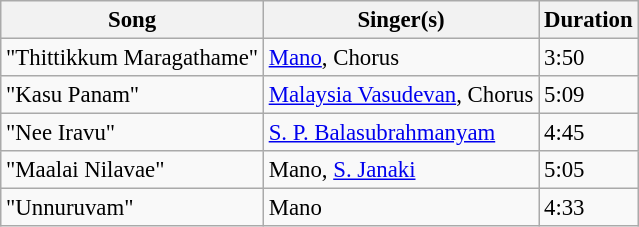<table class="wikitable" style="font-size:95%;">
<tr>
<th>Song</th>
<th>Singer(s)</th>
<th>Duration</th>
</tr>
<tr>
<td>"Thittikkum Maragathame"</td>
<td><a href='#'>Mano</a>, Chorus</td>
<td>3:50</td>
</tr>
<tr>
<td>"Kasu Panam"</td>
<td><a href='#'>Malaysia Vasudevan</a>, Chorus</td>
<td>5:09</td>
</tr>
<tr>
<td>"Nee Iravu"</td>
<td><a href='#'>S. P. Balasubrahmanyam</a></td>
<td>4:45</td>
</tr>
<tr>
<td>"Maalai Nilavae"</td>
<td>Mano, <a href='#'>S. Janaki</a></td>
<td>5:05</td>
</tr>
<tr>
<td>"Unnuruvam"</td>
<td>Mano</td>
<td>4:33</td>
</tr>
</table>
